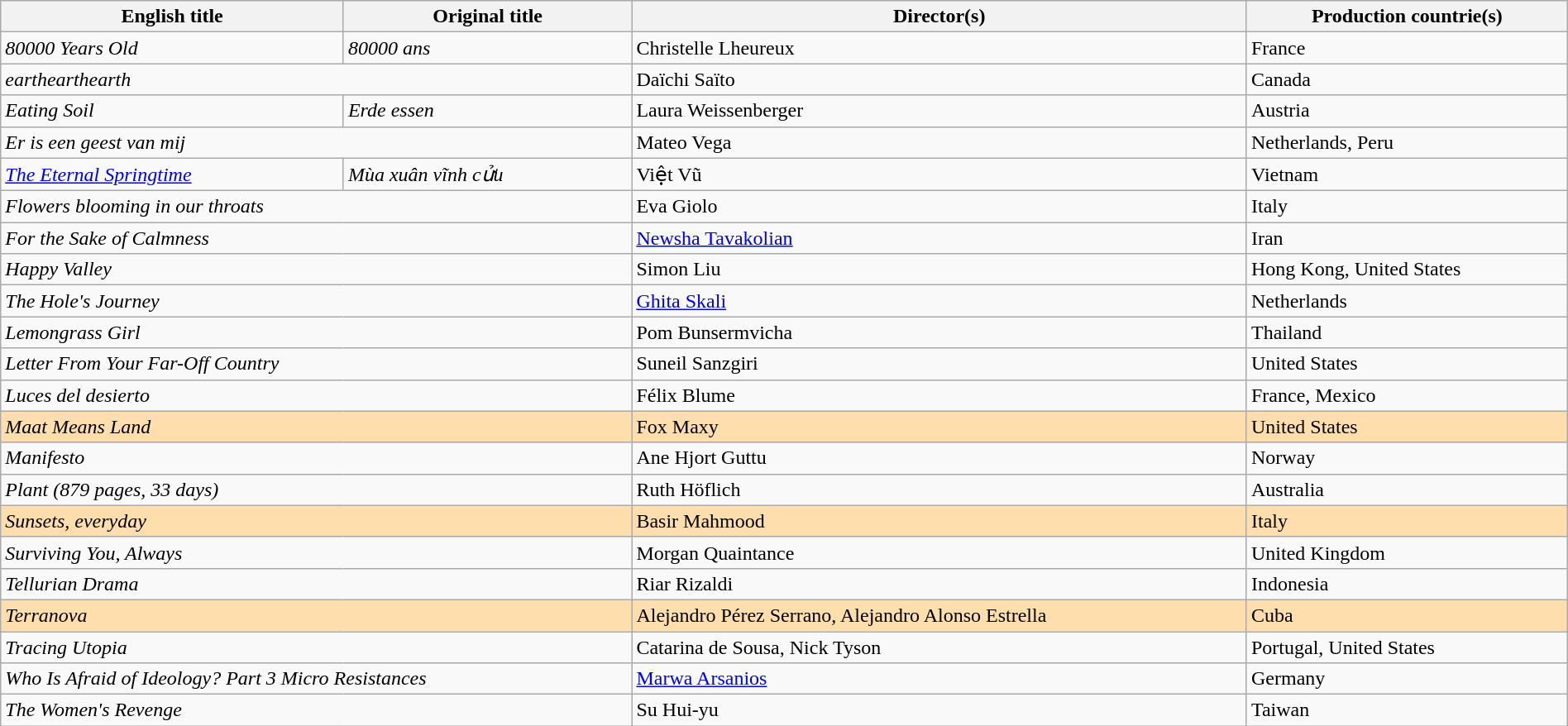<table class="sortable wikitable" style="width:100%; margin-bottom:4px" cellpadding="5">
<tr>
<th scope="col">English title</th>
<th scope="col">Original title</th>
<th scope="col">Director(s)</th>
<th scope="col">Production countrie(s)</th>
</tr>
<tr>
<td><em>80000 Years Old</em></td>
<td><em>80000 ans</em></td>
<td>Christelle Lheureux</td>
<td>France</td>
</tr>
<tr>
<td colspan="2"><em>earthearthearth</em></td>
<td>Daïchi Saïto</td>
<td>Canada</td>
</tr>
<tr>
<td><em>Eating Soil</em></td>
<td><em>Erde essen</em></td>
<td>Laura Weissenberger</td>
<td>Austria</td>
</tr>
<tr>
<td colspan="2"><em>Er is een geest van mij</em></td>
<td>Mateo Vega</td>
<td>Netherlands, Peru</td>
</tr>
<tr>
<td><em><a href='#'>The Eternal Springtime</a></em></td>
<td><em>Mùa xuân vĩnh cửu</em></td>
<td>Việt Vũ</td>
<td>Vietnam</td>
</tr>
<tr>
<td colspan="2"><em>Flowers blooming in our throats</em></td>
<td>Eva Giolo</td>
<td>Italy</td>
</tr>
<tr>
<td colspan="2"><em>For the Sake of Calmness</em></td>
<td><a href='#'>Newsha Tavakolian</a></td>
<td>Iran</td>
</tr>
<tr>
<td colspan="2"><em>Happy Valley</em></td>
<td>Simon Liu</td>
<td>Hong Kong, United States</td>
</tr>
<tr>
<td colspan="2"><em>The Hole's Journey</em></td>
<td><a href='#'>Ghita Skali</a></td>
<td>Netherlands</td>
</tr>
<tr>
<td colspan="2"><em>Lemongrass Girl</em></td>
<td>Pom Bunsermvicha</td>
<td>Thailand</td>
</tr>
<tr>
<td colspan="2"><em>Letter From Your Far-Off Country</em></td>
<td>Suneil Sanzgiri</td>
<td>United States</td>
</tr>
<tr>
<td colspan="2"><em>Luces del desierto</em></td>
<td>Félix Blume</td>
<td>France, Mexico</td>
</tr>
<tr style="background:#FFDEAD;">
<td colspan="2"><em>Maat Means Land</em></td>
<td>Fox Maxy</td>
<td>United States</td>
</tr>
<tr>
<td colspan="2"><em>Manifesto</em></td>
<td>Ane Hjort Guttu</td>
<td>Norway</td>
</tr>
<tr>
<td colspan="2"><em>Plant (879 pages, 33 days)</em></td>
<td>Ruth Höflich</td>
<td>Australia</td>
</tr>
<tr style="background:#FFDEAD;">
<td colspan="2"><em>Sunsets, everyday</em></td>
<td>Basir Mahmood</td>
<td>Italy</td>
</tr>
<tr>
<td colspan="2"><em>Surviving You, Always</em></td>
<td>Morgan Quaintance</td>
<td>United Kingdom</td>
</tr>
<tr>
<td colspan="2"><em>Tellurian Drama</em></td>
<td>Riar Rizaldi</td>
<td>Indonesia</td>
</tr>
<tr style="background:#FFDEAD;">
<td colspan="2"><em>Terranova</em></td>
<td>Alejandro Pérez Serrano, Alejandro Alonso Estrella</td>
<td>Cuba</td>
</tr>
<tr>
<td colspan="2"><em>Tracing Utopia</em></td>
<td>Catarina de Sousa, Nick Tyson</td>
<td>Portugal, United States</td>
</tr>
<tr>
<td colspan="2"><em>Who Is Afraid of Ideology? Part 3 Micro Resistances</em></td>
<td><a href='#'>Marwa Arsanios</a></td>
<td>Germany</td>
</tr>
<tr>
<td colspan="2"><em>The Women's Revenge</em></td>
<td>Su Hui-yu</td>
<td>Taiwan</td>
</tr>
</table>
